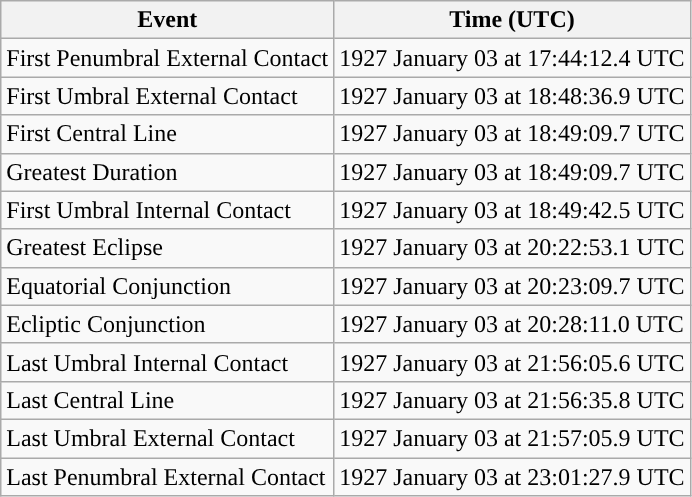<table class="wikitable">
<tr>
<th>Event</th>
<th>Time (UTC)</th>
</tr>
<tr>
<td>First Penumbral External Contact</td>
<td>1927 January 03 at 17:44:12.4 UTC</td>
</tr>
<tr>
<td>First Umbral External Contact</td>
<td>1927 January 03 at 18:48:36.9 UTC</td>
</tr>
<tr>
<td>First Central Line</td>
<td>1927 January 03 at 18:49:09.7 UTC</td>
</tr>
<tr>
<td>Greatest Duration</td>
<td>1927 January 03 at 18:49:09.7 UTC</td>
</tr>
<tr>
<td>First Umbral Internal Contact</td>
<td>1927 January 03 at 18:49:42.5 UTC</td>
</tr>
<tr>
<td>Greatest Eclipse</td>
<td>1927 January 03 at 20:22:53.1 UTC</td>
</tr>
<tr>
<td>Equatorial Conjunction</td>
<td>1927 January 03 at 20:23:09.7 UTC</td>
</tr>
<tr>
<td>Ecliptic Conjunction</td>
<td>1927 January 03 at 20:28:11.0 UTC</td>
</tr>
<tr>
<td>Last Umbral Internal Contact</td>
<td>1927 January 03 at 21:56:05.6 UTC</td>
</tr>
<tr>
<td>Last Central Line</td>
<td>1927 January 03 at 21:56:35.8 UTC</td>
</tr>
<tr>
<td>Last Umbral External Contact</td>
<td>1927 January 03 at 21:57:05.9 UTC</td>
</tr>
<tr>
<td>Last Penumbral External Contact</td>
<td>1927 January 03 at 23:01:27.9 UTC</td>
</tr>
</table>
